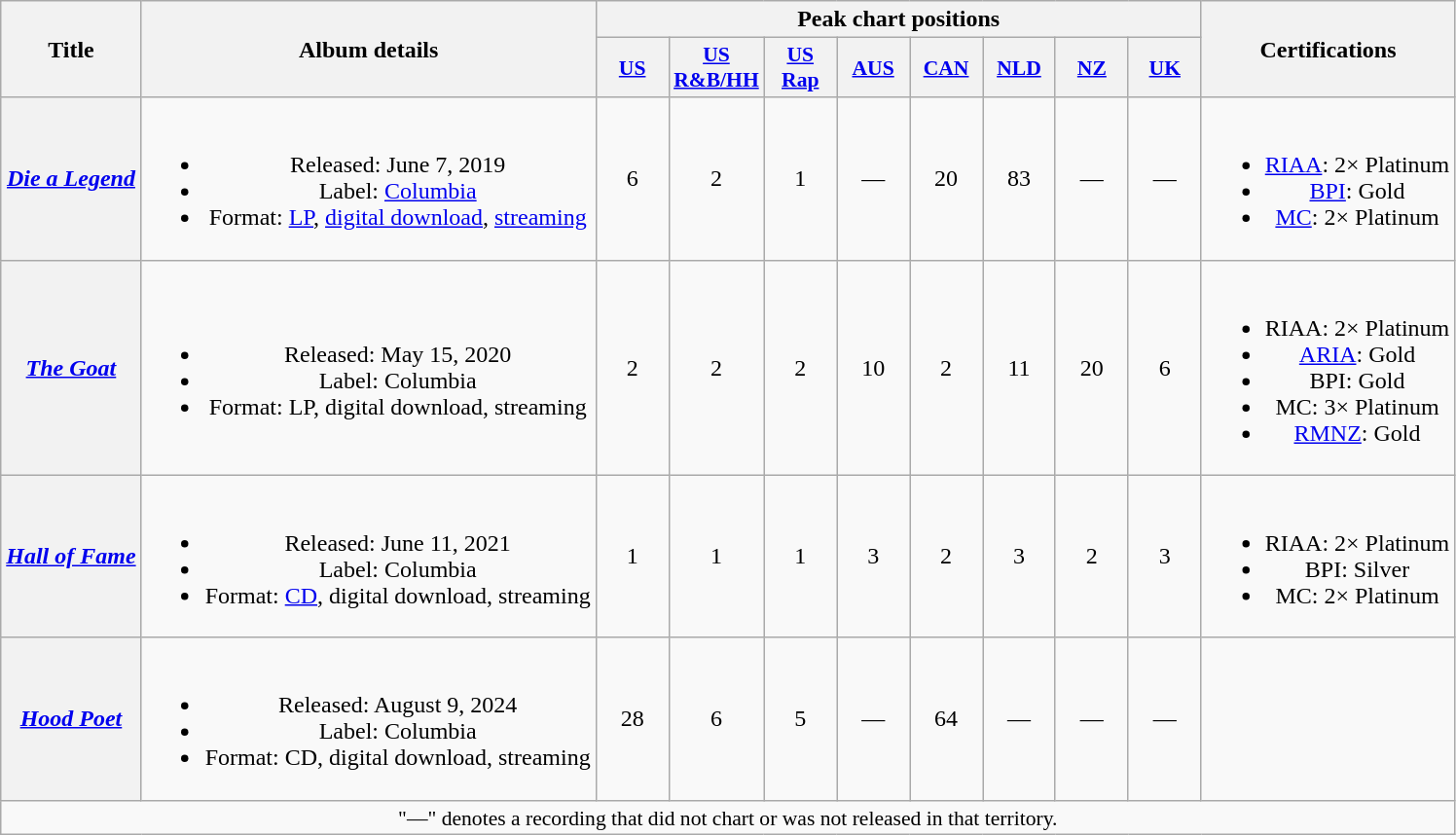<table class="wikitable plainrowheaders" style="text-align:center;">
<tr>
<th scope="col" rowspan="2">Title</th>
<th scope="col" rowspan="2">Album details</th>
<th scope="col" colspan="8">Peak chart positions</th>
<th scope="col" rowspan="2">Certifications</th>
</tr>
<tr>
<th scope="col" style="width:3em;font-size:90%;"><a href='#'>US</a><br></th>
<th scope="col" style="width:3em;font-size:90%;"><a href='#'>US R&B/HH</a><br></th>
<th scope="col" style="width:3em;font-size:90%;"><a href='#'>US Rap</a><br></th>
<th scope="col" style="width:3em;font-size:90%;"><a href='#'>AUS</a><br></th>
<th scope="col" style="width:3em;font-size:90%;"><a href='#'>CAN</a><br></th>
<th scope="col" style="width:3em;font-size:90%;"><a href='#'>NLD</a><br></th>
<th scope="col" style="width:3em;font-size:90%;"><a href='#'>NZ</a><br></th>
<th scope="col" style="width:3em;font-size:90%;"><a href='#'>UK</a><br></th>
</tr>
<tr>
<th scope="row"><em><a href='#'>Die a Legend</a></em></th>
<td><br><ul><li>Released: June 7, 2019</li><li>Label: <a href='#'>Columbia</a></li><li>Format: <a href='#'>LP</a>, <a href='#'>digital download</a>, <a href='#'>streaming</a></li></ul></td>
<td>6</td>
<td>2</td>
<td>1</td>
<td>—</td>
<td>20</td>
<td>83</td>
<td>—</td>
<td>—</td>
<td><br><ul><li><a href='#'>RIAA</a>: 2× Platinum</li><li><a href='#'>BPI</a>: Gold</li><li><a href='#'>MC</a>: 2× Platinum</li></ul></td>
</tr>
<tr>
<th scope="row"><em><a href='#'>The Goat</a></em></th>
<td><br><ul><li>Released: May 15, 2020</li><li>Label: Columbia</li><li>Format: LP, digital download, streaming</li></ul></td>
<td>2</td>
<td>2</td>
<td>2</td>
<td>10</td>
<td>2</td>
<td>11</td>
<td>20</td>
<td>6</td>
<td><br><ul><li>RIAA: 2× Platinum</li><li><a href='#'>ARIA</a>: Gold</li><li>BPI: Gold</li><li>MC: 3× Platinum</li><li><a href='#'>RMNZ</a>: Gold</li></ul></td>
</tr>
<tr>
<th scope="row"><em><a href='#'>Hall of Fame</a></em></th>
<td><br><ul><li>Released: June 11, 2021</li><li>Label: Columbia</li><li>Format: <a href='#'>CD</a>, digital download, streaming</li></ul></td>
<td>1</td>
<td>1</td>
<td>1</td>
<td>3</td>
<td>2</td>
<td>3</td>
<td>2</td>
<td>3</td>
<td><br><ul><li>RIAA: 2× Platinum</li><li>BPI: Silver</li><li>MC: 2× Platinum</li></ul></td>
</tr>
<tr>
<th scope="row"><em><a href='#'>Hood Poet</a></em></th>
<td><br><ul><li>Released: August 9, 2024</li><li>Label: Columbia</li><li>Format: CD, digital download, streaming</li></ul></td>
<td>28</td>
<td>6</td>
<td>5</td>
<td>—</td>
<td>64</td>
<td>—</td>
<td>—</td>
<td>—</td>
<td></td>
</tr>
<tr>
<td colspan="11" style="font-size:90%">"—" denotes a recording that did not chart or was not released in that territory.</td>
</tr>
</table>
